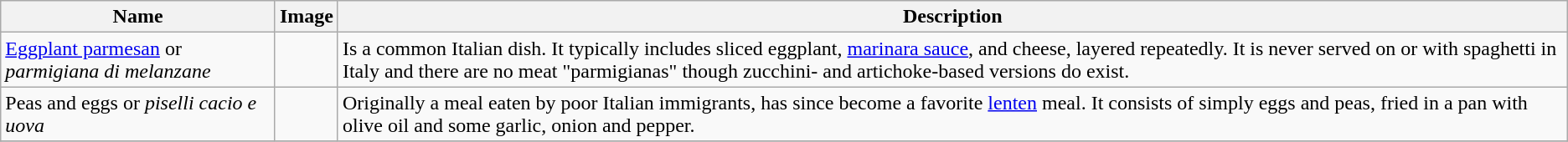<table class="wikitable">
<tr>
<th>Name</th>
<th>Image</th>
<th>Description</th>
</tr>
<tr>
<td><a href='#'>Eggplant parmesan</a> or <em>parmigiana di melanzane</em></td>
<td></td>
<td>Is a common Italian dish. It typically includes sliced eggplant, <a href='#'>marinara sauce</a>, and cheese, layered repeatedly. It is never served on or with spaghetti in Italy and there are no meat "parmigianas" though zucchini- and artichoke-based versions do exist.</td>
</tr>
<tr>
<td>Peas and eggs or <em>piselli cacio e uova</em></td>
<td></td>
<td>Originally a meal eaten by poor Italian immigrants, has since become a favorite <a href='#'>lenten</a> meal. It consists of simply eggs and peas, fried in a pan with olive oil and some garlic, onion and pepper.</td>
</tr>
<tr>
</tr>
</table>
